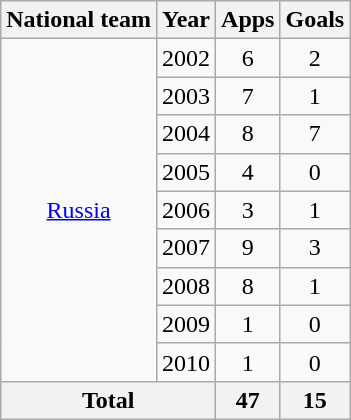<table class="wikitable" style="text-align:center">
<tr>
<th>National team</th>
<th>Year</th>
<th>Apps</th>
<th>Goals</th>
</tr>
<tr>
<td rowspan="9"><a href='#'>Russia</a></td>
<td>2002</td>
<td>6</td>
<td>2</td>
</tr>
<tr>
<td>2003</td>
<td>7</td>
<td>1</td>
</tr>
<tr>
<td>2004</td>
<td>8</td>
<td>7</td>
</tr>
<tr>
<td>2005</td>
<td>4</td>
<td>0</td>
</tr>
<tr>
<td>2006</td>
<td>3</td>
<td>1</td>
</tr>
<tr>
<td>2007</td>
<td>9</td>
<td>3</td>
</tr>
<tr>
<td>2008</td>
<td>8</td>
<td>1</td>
</tr>
<tr>
<td>2009</td>
<td>1</td>
<td>0</td>
</tr>
<tr>
<td>2010</td>
<td>1</td>
<td>0</td>
</tr>
<tr>
<th colspan="2">Total</th>
<th>47</th>
<th>15</th>
</tr>
</table>
